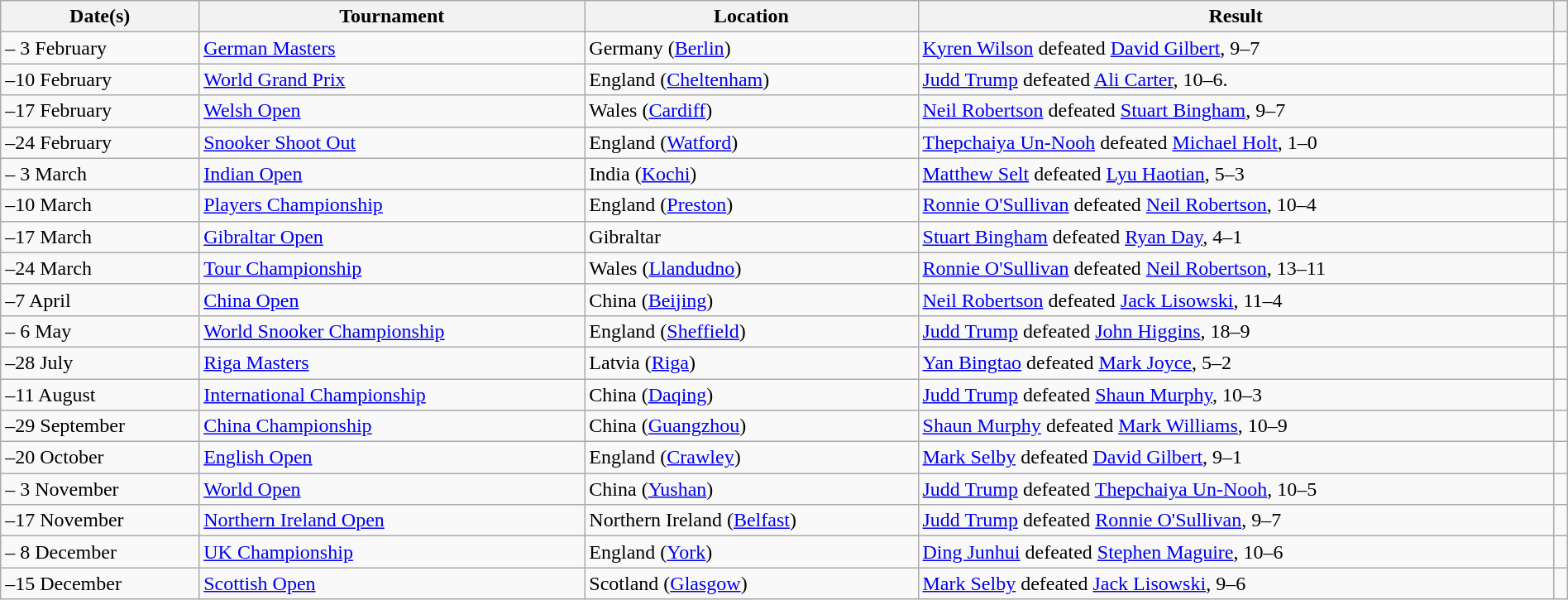<table class="sortable wikitable" width="100%" cellpadding="5" style="margin: 1em auto 1em auto">
<tr>
<th scope="col">Date(s)</th>
<th wscope="col">Tournament</th>
<th scope="col">Location</th>
<th scope="col" class="unsortable">Result</th>
<th scope="col" class="unsortable"></th>
</tr>
<tr>
<td> – 3 February</td>
<td><a href='#'>German Masters</a></td>
<td>Germany (<a href='#'>Berlin</a>)</td>
<td><a href='#'>Kyren Wilson</a> defeated <a href='#'>David Gilbert</a>, 9–7</td>
<td align="center"></td>
</tr>
<tr>
<td>–10 February</td>
<td><a href='#'>World Grand Prix</a></td>
<td>England (<a href='#'>Cheltenham</a>)</td>
<td><a href='#'>Judd Trump</a> defeated <a href='#'>Ali Carter</a>, 10–6.</td>
<td align="center"></td>
</tr>
<tr>
<td>–17 February</td>
<td><a href='#'>Welsh Open</a></td>
<td>Wales (<a href='#'>Cardiff</a>)</td>
<td><a href='#'>Neil Robertson</a> defeated <a href='#'>Stuart Bingham</a>, 9–7</td>
<td align="center"></td>
</tr>
<tr>
<td>–24 February</td>
<td><a href='#'>Snooker Shoot Out</a></td>
<td>England (<a href='#'>Watford</a>)</td>
<td><a href='#'>Thepchaiya Un-Nooh</a> defeated <a href='#'>Michael Holt</a>, 1–0</td>
<td align="center"></td>
</tr>
<tr>
<td> – 3 March</td>
<td><a href='#'>Indian Open</a></td>
<td>India (<a href='#'>Kochi</a>)</td>
<td><a href='#'>Matthew Selt</a> defeated <a href='#'>Lyu Haotian</a>, 5–3</td>
<td align="center"></td>
</tr>
<tr>
<td>–10 March</td>
<td><a href='#'>Players Championship</a></td>
<td>England (<a href='#'>Preston</a>)</td>
<td><a href='#'>Ronnie O'Sullivan</a> defeated <a href='#'>Neil Robertson</a>, 10–4</td>
<td align="center"></td>
</tr>
<tr>
<td>–17 March</td>
<td><a href='#'>Gibraltar Open</a></td>
<td>Gibraltar</td>
<td><a href='#'>Stuart Bingham</a> defeated <a href='#'>Ryan Day</a>, 4–1</td>
<td align="center"></td>
</tr>
<tr>
<td>–24 March</td>
<td><a href='#'>Tour Championship</a></td>
<td>Wales (<a href='#'>Llandudno</a>)</td>
<td><a href='#'>Ronnie O'Sullivan</a> defeated <a href='#'>Neil Robertson</a>, 13–11</td>
<td align="center"></td>
</tr>
<tr>
<td>–7 April</td>
<td><a href='#'>China Open</a></td>
<td>China (<a href='#'>Beijing</a>)</td>
<td><a href='#'>Neil Robertson</a> defeated <a href='#'>Jack Lisowski</a>, 11–4</td>
<td align="center"></td>
</tr>
<tr>
<td> – 6 May</td>
<td><a href='#'>World Snooker Championship</a></td>
<td>England (<a href='#'>Sheffield</a>)</td>
<td><a href='#'>Judd Trump</a> defeated <a href='#'>John Higgins</a>, 18–9</td>
<td align="center"></td>
</tr>
<tr>
<td>–28 July</td>
<td><a href='#'>Riga Masters</a></td>
<td>Latvia (<a href='#'>Riga</a>)</td>
<td><a href='#'>Yan Bingtao</a> defeated <a href='#'>Mark Joyce</a>, 5–2</td>
<td align="center"></td>
</tr>
<tr>
<td>–11 August</td>
<td><a href='#'>International Championship</a></td>
<td>China (<a href='#'>Daqing</a>)</td>
<td><a href='#'>Judd Trump</a> defeated <a href='#'>Shaun Murphy</a>, 10–3</td>
<td align="center"></td>
</tr>
<tr>
<td>–29 September</td>
<td><a href='#'>China Championship</a></td>
<td>China (<a href='#'>Guangzhou</a>)</td>
<td><a href='#'>Shaun Murphy</a> defeated <a href='#'>Mark Williams</a>, 10–9</td>
<td align="center"></td>
</tr>
<tr>
<td>–20 October</td>
<td><a href='#'>English Open</a></td>
<td>England (<a href='#'>Crawley</a>)</td>
<td><a href='#'>Mark Selby</a> defeated <a href='#'>David Gilbert</a>, 9–1</td>
<td align="center"></td>
</tr>
<tr>
<td> – 3 November</td>
<td><a href='#'>World Open</a></td>
<td>China (<a href='#'>Yushan</a>)</td>
<td><a href='#'>Judd Trump</a> defeated <a href='#'>Thepchaiya Un-Nooh</a>, 10–5</td>
<td align="center"></td>
</tr>
<tr>
<td>–17 November</td>
<td><a href='#'>Northern Ireland Open</a></td>
<td>Northern Ireland (<a href='#'>Belfast</a>)</td>
<td><a href='#'>Judd Trump</a> defeated <a href='#'>Ronnie O'Sullivan</a>, 9–7</td>
<td align="center"></td>
</tr>
<tr>
<td> – 8 December</td>
<td><a href='#'>UK Championship</a></td>
<td>England (<a href='#'>York</a>)</td>
<td><a href='#'>Ding Junhui</a> defeated <a href='#'>Stephen Maguire</a>, 10–6</td>
<td align="center"></td>
</tr>
<tr>
<td>–15 December</td>
<td><a href='#'>Scottish Open</a></td>
<td>Scotland (<a href='#'>Glasgow</a>)</td>
<td><a href='#'>Mark Selby</a> defeated <a href='#'>Jack Lisowski</a>, 9–6</td>
<td align="center"></td>
</tr>
</table>
